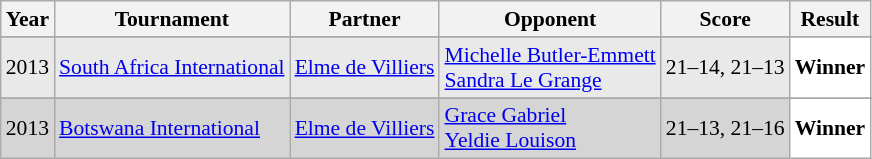<table class="sortable wikitable" style="font-size: 90%;">
<tr>
<th>Year</th>
<th>Tournament</th>
<th>Partner</th>
<th>Opponent</th>
<th>Score</th>
<th>Result</th>
</tr>
<tr>
</tr>
<tr style="background:#E9E9E9">
<td align="center">2013</td>
<td align="left"><a href='#'>South Africa International</a></td>
<td align="left"> <a href='#'>Elme de Villiers</a></td>
<td align="left"> <a href='#'>Michelle Butler-Emmett</a><br> <a href='#'>Sandra Le Grange</a></td>
<td align="left">21–14, 21–13</td>
<td style="text-align:left; background:white"> <strong>Winner</strong></td>
</tr>
<tr>
</tr>
<tr style="background:#D5D5D5">
<td align="center">2013</td>
<td align="left"><a href='#'>Botswana International</a></td>
<td align="left"> <a href='#'>Elme de Villiers</a></td>
<td align="left"> <a href='#'>Grace Gabriel</a><br> <a href='#'>Yeldie Louison</a></td>
<td align="left">21–13, 21–16</td>
<td style="text-align:left; background:white"> <strong>Winner</strong></td>
</tr>
</table>
